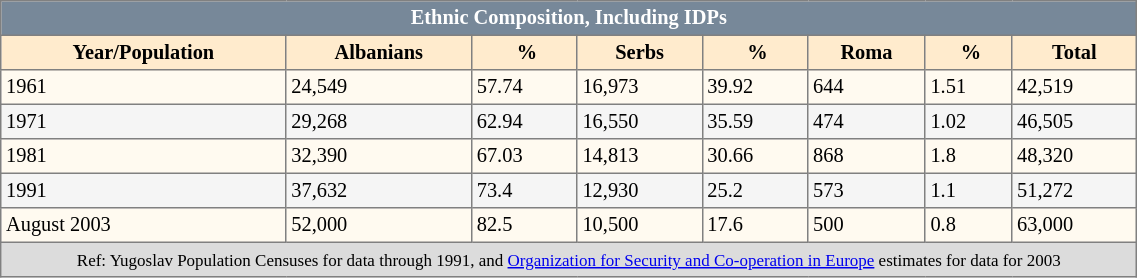<table border="2" cellspacing="0" cellpadding="3" rules="all" width="60%" style="clear:all; margin:3px 0 0em 0em; border-style: solid; border-width: 1px; border-collapse:collapse; font-size:85%; empty-cells:show">
<tr>
<td colspan="8" align=center style="background:#778899; color:white"><strong>Ethnic Composition, Including IDPs</strong></td>
</tr>
<tr bgcolor="#FFEBCD">
<th>Year/Population</th>
<th>Albanians</th>
<th> %</th>
<th>Serbs</th>
<th> %</th>
<th>Roma</th>
<th> %</th>
<th>Total</th>
</tr>
<tr bgcolor="#fffaf0">
<td>1961</td>
<td>24,549</td>
<td>57.74</td>
<td>16,973</td>
<td>39.92</td>
<td>644</td>
<td>1.51</td>
<td>42,519</td>
</tr>
<tr bgcolor="#f5f5f5">
<td>1971</td>
<td>29,268</td>
<td>62.94</td>
<td>16,550</td>
<td>35.59</td>
<td>474</td>
<td>1.02</td>
<td>46,505</td>
</tr>
<tr bgcolor="#fffaf0">
<td>1981</td>
<td>32,390</td>
<td>67.03</td>
<td>14,813</td>
<td>30.66</td>
<td>868</td>
<td>1.8</td>
<td>48,320</td>
</tr>
<tr bgcolor="#f5f5f5">
<td>1991</td>
<td>37,632</td>
<td>73.4</td>
<td>12,930</td>
<td>25.2</td>
<td>573</td>
<td>1.1</td>
<td>51,272</td>
</tr>
<tr bgcolor="#fffaf0">
<td>August 2003</td>
<td>52,000</td>
<td>82.5</td>
<td>10,500</td>
<td>17.6</td>
<td>500</td>
<td>0.8</td>
<td>63,000</td>
</tr>
<tr>
<td colspan="8" align=center style="background:#dcdcdc;"><small>Ref: Yugoslav Population Censuses for data through 1991, and <a href='#'>Organization for Security and Co-operation in Europe</a> estimates for data for 2003</small></td>
</tr>
</table>
